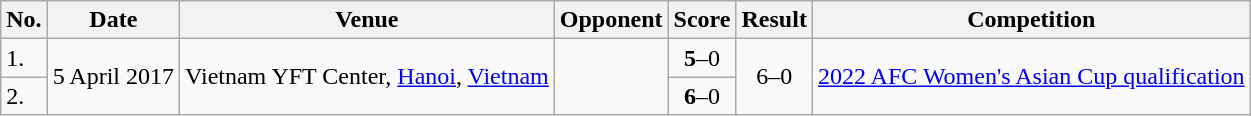<table class="wikitable">
<tr>
<th>No.</th>
<th>Date</th>
<th>Venue</th>
<th>Opponent</th>
<th>Score</th>
<th>Result</th>
<th>Competition</th>
</tr>
<tr>
<td>1.</td>
<td rowspan="2">5 April 2017</td>
<td rowspan="2">Vietnam YFT Center, <a href='#'>Hanoi</a>, <a href='#'>Vietnam</a></td>
<td rowspan="2"></td>
<td align=center><strong>5</strong>–0</td>
<td rowspan="2" align=center>6–0</td>
<td rowspan="2"><a href='#'>2022 AFC Women's Asian Cup qualification</a></td>
</tr>
<tr>
<td>2.</td>
<td align=center><strong>6</strong>–0</td>
</tr>
</table>
